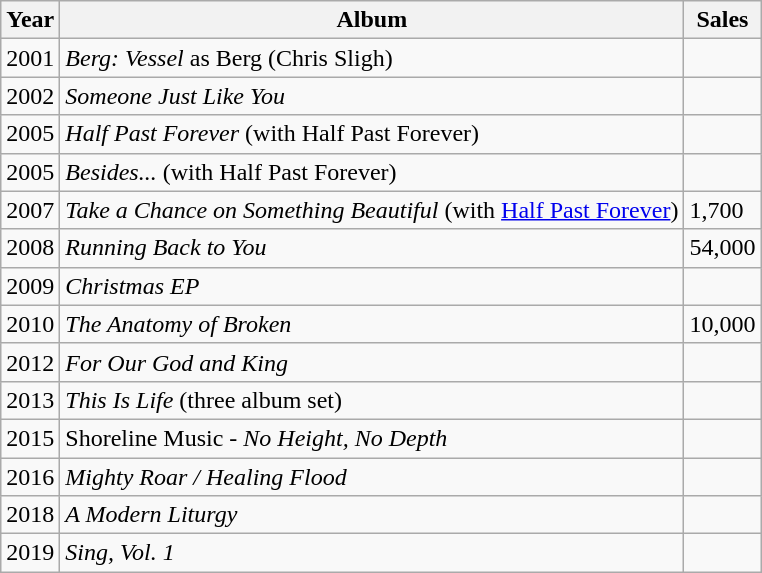<table class="wikitable">
<tr>
<th>Year</th>
<th>Album</th>
<th>Sales</th>
</tr>
<tr>
<td>2001</td>
<td><em>Berg: Vessel</em> as Berg (Chris Sligh)</td>
<td></td>
</tr>
<tr>
<td>2002</td>
<td><em>Someone Just Like You</em></td>
<td></td>
</tr>
<tr>
<td>2005</td>
<td><em>Half Past Forever</em> (with Half Past Forever)</td>
<td></td>
</tr>
<tr>
<td>2005</td>
<td><em>Besides...</em> (with Half Past Forever)</td>
<td></td>
</tr>
<tr>
<td>2007</td>
<td><em>Take a Chance on Something Beautiful</em> (with <a href='#'>Half Past Forever</a>)</td>
<td>1,700</td>
</tr>
<tr>
<td>2008</td>
<td><em>Running Back to You</em></td>
<td>54,000</td>
</tr>
<tr>
<td>2009</td>
<td><em>Christmas EP</em></td>
<td></td>
</tr>
<tr>
<td>2010</td>
<td><em>The Anatomy of Broken</em></td>
<td>10,000</td>
</tr>
<tr>
<td>2012</td>
<td><em>For Our God and King</em></td>
<td></td>
</tr>
<tr>
<td>2013</td>
<td><em>This Is Life</em> (three album set)</td>
<td></td>
</tr>
<tr>
<td>2015</td>
<td>Shoreline Music - <em>No Height, No Depth</em></td>
<td></td>
</tr>
<tr>
<td>2016</td>
<td><em>Mighty Roar / Healing Flood</em></td>
<td></td>
</tr>
<tr>
<td>2018</td>
<td><em>A Modern Liturgy</em></td>
<td></td>
</tr>
<tr>
<td>2019</td>
<td><em>Sing, Vol. 1</em></td>
<td></td>
</tr>
</table>
